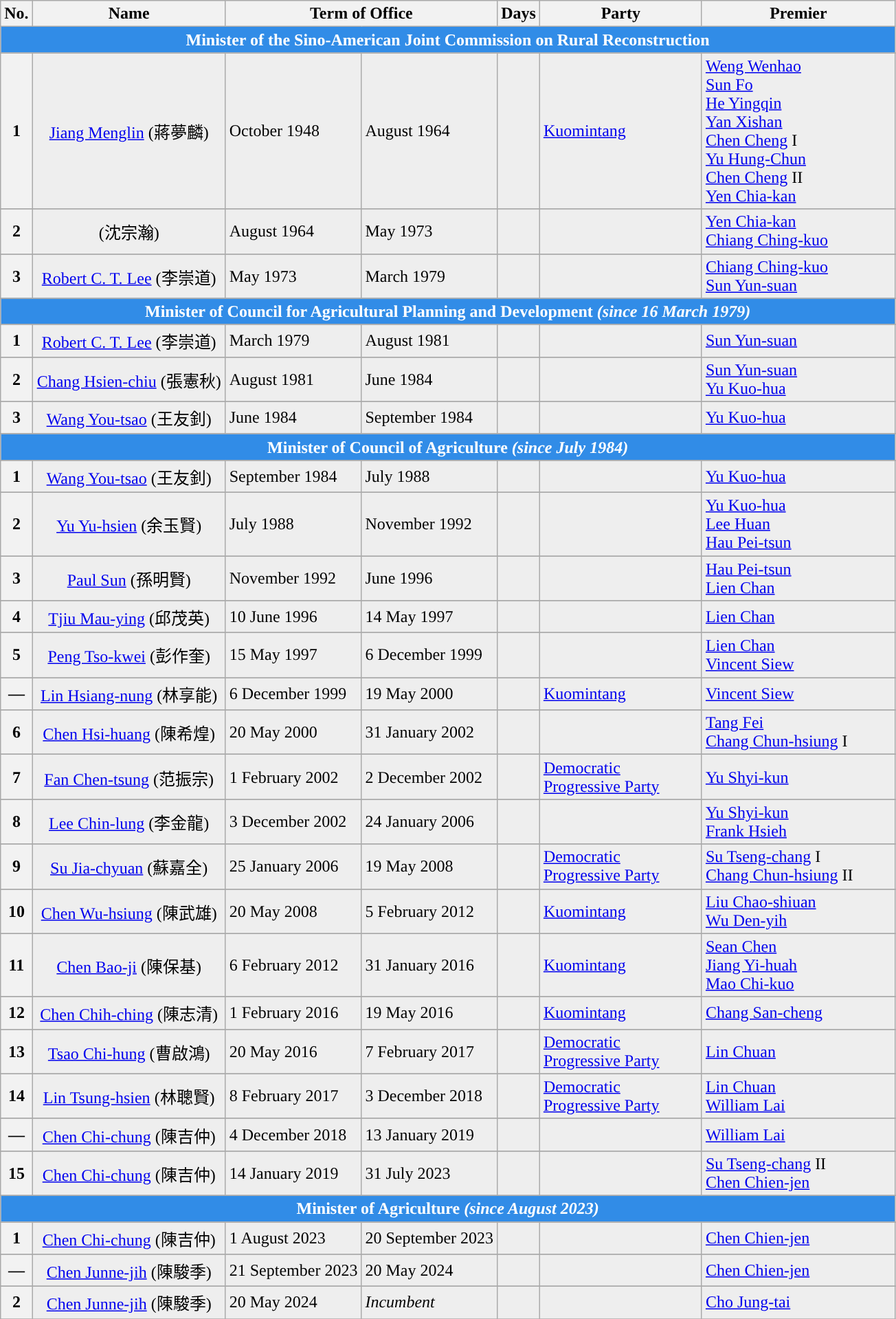<table class="wikitable">
<tr ->
<th>No.</th>
<th width="180">Name</th>
<th colspan=2 width="180">Term of Office</th>
<th>Days</th>
<th width="150">Party</th>
<th width="180">Premier</th>
</tr>
<tr ->
<th colspan=7 style="background:#318CE7; color:white;">Minister of the Sino-American Joint Commission on Rural Reconstruction</th>
</tr>
<tr ->
</tr>
<tr - bgcolor=#EEEEEE>
<th style="background:">1</th>
<td align=center><a href='#'>Jiang Menglin</a> (蔣夢麟)</td>
<td>October 1948</td>
<td>August 1964</td>
<td></td>
<td><a href='#'>Kuomintang</a></td>
<td><a href='#'>Weng Wenhao</a><br><a href='#'>Sun Fo</a><br><a href='#'>He Yingqin</a><br><a href='#'>Yan Xishan</a><br><a href='#'>Chen Cheng</a> I<br><a href='#'>Yu Hung-Chun</a><br><a href='#'>Chen Cheng</a> II<br><a href='#'>Yen Chia-kan</a></td>
</tr>
<tr ->
</tr>
<tr - bgcolor=#EEEEEE>
<th style="background:">2</th>
<td align=center> (沈宗瀚)</td>
<td>August 1964</td>
<td>May 1973</td>
<td></td>
<td></td>
<td><a href='#'>Yen Chia-kan</a><br><a href='#'>Chiang Ching-kuo</a></td>
</tr>
<tr ->
</tr>
<tr - bgcolor=#EEEEEE>
<th style="background:">3</th>
<td align=center><a href='#'>Robert C. T. Lee</a> (李崇道)</td>
<td>May 1973</td>
<td>March 1979</td>
<td></td>
<td></td>
<td><a href='#'>Chiang Ching-kuo</a><br><a href='#'>Sun Yun-suan</a></td>
</tr>
<tr ->
</tr>
<tr ->
<th colspan=7 style="background:#318CE7; color:white;">Minister of Council for Agricultural Planning and Development <em>(since 16 March 1979)</em></th>
</tr>
<tr ->
</tr>
<tr - bgcolor=#EEEEEE>
<th style="background:">1</th>
<td align=center><a href='#'>Robert C. T. Lee</a> (李崇道)</td>
<td>March 1979</td>
<td>August 1981</td>
<td></td>
<td></td>
<td><a href='#'>Sun Yun-suan</a></td>
</tr>
<tr ->
</tr>
<tr - bgcolor=#EEEEEE>
<th style="background:">2</th>
<td align=center><a href='#'>Chang Hsien-chiu</a> (張憲秋)</td>
<td>August 1981</td>
<td>June 1984</td>
<td></td>
<td></td>
<td><a href='#'>Sun Yun-suan</a><br><a href='#'>Yu Kuo-hua</a></td>
</tr>
<tr ->
</tr>
<tr - bgcolor=#EEEEEE>
<th style="background:">3</th>
<td align=center><a href='#'>Wang You-tsao</a> (王友釗)</td>
<td>June 1984</td>
<td>September 1984</td>
<td></td>
<td></td>
<td><a href='#'>Yu Kuo-hua</a></td>
</tr>
<tr ->
</tr>
<tr ->
<th colspan=7 style="background:#318CE7; color:white;">Minister of Council of Agriculture <em>(since July 1984)</em></th>
</tr>
<tr ->
</tr>
<tr - bgcolor=#EEEEEE>
<th style="background:">1</th>
<td align=center><a href='#'>Wang You-tsao</a> (王友釗)</td>
<td>September 1984</td>
<td>July 1988</td>
<td></td>
<td></td>
<td><a href='#'>Yu Kuo-hua</a></td>
</tr>
<tr ->
</tr>
<tr - bgcolor=#EEEEEE>
<th style="background:">2</th>
<td align=center><a href='#'>Yu Yu-hsien</a> (余玉賢)</td>
<td>July 1988</td>
<td>November 1992</td>
<td></td>
<td></td>
<td><a href='#'>Yu Kuo-hua</a><br><a href='#'>Lee Huan</a><br><a href='#'>Hau Pei-tsun</a></td>
</tr>
<tr ->
</tr>
<tr - bgcolor=#EEEEEE>
<th style="background:">3</th>
<td align=center><a href='#'>Paul Sun</a> (孫明賢)</td>
<td>November 1992</td>
<td>June 1996</td>
<td></td>
<td></td>
<td><a href='#'>Hau Pei-tsun</a><br><a href='#'>Lien Chan</a></td>
</tr>
<tr ->
</tr>
<tr - bgcolor=#EEEEEE>
<th style="background:">4</th>
<td align=center><a href='#'>Tjiu Mau-ying</a> (邱茂英)</td>
<td>10 June 1996</td>
<td>14 May 1997</td>
<td></td>
<td></td>
<td><a href='#'>Lien Chan</a></td>
</tr>
<tr ->
</tr>
<tr - bgcolor=#EEEEEE>
<th style="background:">5</th>
<td align=center><a href='#'>Peng Tso-kwei</a> (彭作奎)</td>
<td>15 May 1997</td>
<td>6 December 1999</td>
<td></td>
<td></td>
<td><a href='#'>Lien Chan</a><br><a href='#'>Vincent Siew</a></td>
</tr>
<tr ->
</tr>
<tr - bgcolor=#EEEEEE>
<th style="background:">—</th>
<td align=center><a href='#'>Lin Hsiang-nung</a> (林享能)</td>
<td>6 December 1999</td>
<td>19 May 2000</td>
<td></td>
<td><a href='#'>Kuomintang</a></td>
<td><a href='#'>Vincent Siew</a></td>
</tr>
<tr ->
</tr>
<tr - bgcolor=#EEEEEE>
<th style="background:">6</th>
<td align=center><a href='#'>Chen Hsi-huang</a> (陳希煌)</td>
<td>20 May 2000</td>
<td>31 January 2002</td>
<td></td>
<td></td>
<td><a href='#'>Tang Fei</a><br><a href='#'>Chang Chun-hsiung</a> I</td>
</tr>
<tr ->
</tr>
<tr - bgcolor=#EEEEEE>
<th style="background:">7</th>
<td align=center><a href='#'>Fan Chen-tsung</a> (范振宗)</td>
<td>1 February 2002</td>
<td>2 December 2002</td>
<td></td>
<td><a href='#'>Democratic Progressive Party</a></td>
<td><a href='#'>Yu Shyi-kun</a></td>
</tr>
<tr ->
</tr>
<tr - bgcolor=#EEEEEE>
<th style="background:">8</th>
<td align=center><a href='#'>Lee Chin-lung</a> (李金龍)</td>
<td>3 December 2002</td>
<td>24 January 2006</td>
<td></td>
<td></td>
<td><a href='#'>Yu Shyi-kun</a><br><a href='#'>Frank Hsieh</a></td>
</tr>
<tr ->
</tr>
<tr - bgcolor=#EEEEEE>
<th style="background:">9</th>
<td align=center><a href='#'>Su Jia-chyuan</a> (蘇嘉全)</td>
<td>25 January 2006</td>
<td>19 May 2008</td>
<td></td>
<td><a href='#'>Democratic Progressive Party</a></td>
<td><a href='#'>Su Tseng-chang</a> I<br><a href='#'>Chang Chun-hsiung</a> II</td>
</tr>
<tr ->
</tr>
<tr - bgcolor=#EEEEEE>
<th style="background:">10</th>
<td align=center><a href='#'>Chen Wu-hsiung</a> (陳武雄)</td>
<td>20 May 2008</td>
<td>5 February 2012</td>
<td></td>
<td><a href='#'>Kuomintang</a></td>
<td><a href='#'>Liu Chao-shiuan</a><br><a href='#'>Wu Den-yih</a></td>
</tr>
<tr ->
</tr>
<tr - bgcolor=#EEEEEE>
<th style="background:">11</th>
<td align=center><a href='#'>Chen Bao-ji</a> (陳保基)</td>
<td>6 February 2012</td>
<td>31 January 2016</td>
<td></td>
<td><a href='#'>Kuomintang</a></td>
<td><a href='#'>Sean Chen</a><br><a href='#'>Jiang Yi-huah</a><br><a href='#'>Mao Chi-kuo</a></td>
</tr>
<tr ->
</tr>
<tr - bgcolor=#EEEEEE>
<th style="background:">12</th>
<td align=center><a href='#'>Chen Chih-ching</a> (陳志清)</td>
<td>1 February 2016</td>
<td>19 May 2016</td>
<td></td>
<td><a href='#'>Kuomintang</a></td>
<td><a href='#'>Chang San-cheng</a></td>
</tr>
<tr ->
</tr>
<tr - bgcolor=#EEEEEE>
<th style="background:">13</th>
<td align=center><a href='#'>Tsao Chi-hung</a> (曹啟鴻)</td>
<td>20 May 2016</td>
<td>7 February 2017</td>
<td></td>
<td><a href='#'>Democratic Progressive Party</a></td>
<td><a href='#'>Lin Chuan</a></td>
</tr>
<tr ->
</tr>
<tr - bgcolor=#EEEEEE>
<th style="background:">14</th>
<td align=center><a href='#'>Lin Tsung-hsien</a> (林聰賢)</td>
<td>8 February 2017</td>
<td>3 December 2018</td>
<td></td>
<td><a href='#'>Democratic Progressive Party</a></td>
<td><a href='#'>Lin Chuan</a><br><a href='#'>William Lai</a></td>
</tr>
<tr ->
</tr>
<tr - bgcolor=#EEEEEE>
<th style="background:">—</th>
<td align=center><a href='#'>Chen Chi-chung</a> (陳吉仲)</td>
<td>4 December 2018</td>
<td>13 January 2019</td>
<td></td>
<td></td>
<td><a href='#'>William Lai</a></td>
</tr>
<tr ->
</tr>
<tr - bgcolor=#EEEEEE>
<th style="background:">15</th>
<td align=center><a href='#'>Chen Chi-chung</a> (陳吉仲)</td>
<td>14 January 2019</td>
<td>31 July 2023</td>
<td></td>
<td></td>
<td><a href='#'>Su Tseng-chang</a> II<br><a href='#'>Chen Chien-jen</a></td>
</tr>
<tr ->
</tr>
<tr ->
<th colspan=7 style="background:#318CE7; color:white;">Minister of Agriculture <em>(since August 2023)</em></th>
</tr>
<tr ->
</tr>
<tr - bgcolor=#EEEEEE>
<th style="background:">1</th>
<td align=center><a href='#'>Chen Chi-chung</a> (陳吉仲)</td>
<td>1 August 2023</td>
<td>20 September 2023</td>
<td></td>
<td></td>
<td><a href='#'>Chen Chien-jen</a></td>
</tr>
<tr ->
</tr>
<tr - bgcolor=#EEEEEE>
<th style="background:">—</th>
<td align=center><a href='#'>Chen Junne-jih</a> (陳駿季)</td>
<td>21 September 2023</td>
<td>20 May 2024</td>
<td></td>
<td></td>
<td><a href='#'>Chen Chien-jen</a></td>
</tr>
<tr ->
</tr>
<tr - bgcolor=#EEEEEE>
<th style="background:">2</th>
<td align=center><a href='#'>Chen Junne-jih</a> (陳駿季)</td>
<td>20 May 2024</td>
<td><em>Incumbent</em></td>
<td></td>
<td></td>
<td><a href='#'>Cho Jung-tai</a></td>
</tr>
<tr ->
</tr>
</table>
